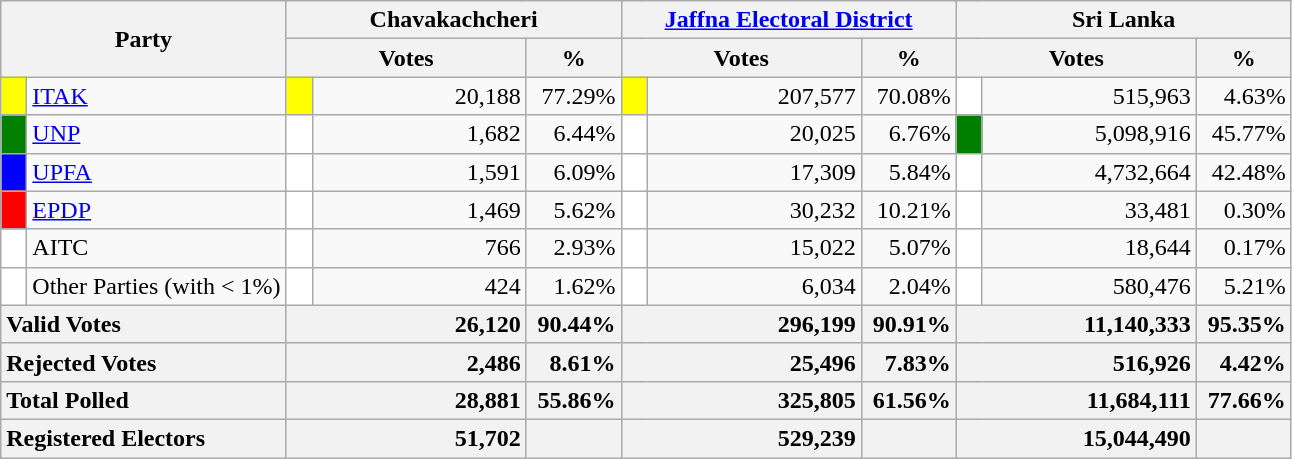<table class="wikitable">
<tr>
<th colspan="2" width="144px"rowspan="2">Party</th>
<th colspan="3" width="216px">Chavakachcheri</th>
<th colspan="3" width="216px"><a href='#'>Jaffna Electoral District</a></th>
<th colspan="3" width="216px">Sri Lanka</th>
</tr>
<tr>
<th colspan="2" width="144px">Votes</th>
<th>%</th>
<th colspan="2" width="144px">Votes</th>
<th>%</th>
<th colspan="2" width="144px">Votes</th>
<th>%</th>
</tr>
<tr>
<td style="background-color:yellow;" width="10px"></td>
<td style="text-align:left;"><a href='#'>ITAK</a></td>
<td style="background-color:yellow;" width="10px"></td>
<td style="text-align:right;">20,188</td>
<td style="text-align:right;">77.29%</td>
<td style="background-color:yellow;" width="10px"></td>
<td style="text-align:right;">207,577</td>
<td style="text-align:right;">70.08%</td>
<td style="background-color:white;" width="10px"></td>
<td style="text-align:right;">515,963</td>
<td style="text-align:right;">4.63%</td>
</tr>
<tr>
<td style="background-color:green;" width="10px"></td>
<td style="text-align:left;"><a href='#'>UNP</a></td>
<td style="background-color:white;" width="10px"></td>
<td style="text-align:right;">1,682</td>
<td style="text-align:right;">6.44%</td>
<td style="background-color:white;" width="10px"></td>
<td style="text-align:right;">20,025</td>
<td style="text-align:right;">6.76%</td>
<td style="background-color:green;" width="10px"></td>
<td style="text-align:right;">5,098,916</td>
<td style="text-align:right;">45.77%</td>
</tr>
<tr>
<td style="background-color:blue;" width="10px"></td>
<td style="text-align:left;"><a href='#'>UPFA</a></td>
<td style="background-color:white;" width="10px"></td>
<td style="text-align:right;">1,591</td>
<td style="text-align:right;">6.09%</td>
<td style="background-color:white;" width="10px"></td>
<td style="text-align:right;">17,309</td>
<td style="text-align:right;">5.84%</td>
<td style="background-color:white;" width="10px"></td>
<td style="text-align:right;">4,732,664</td>
<td style="text-align:right;">42.48%</td>
</tr>
<tr>
<td style="background-color:red;" width="10px"></td>
<td style="text-align:left;"><a href='#'>EPDP</a></td>
<td style="background-color:white;" width="10px"></td>
<td style="text-align:right;">1,469</td>
<td style="text-align:right;">5.62%</td>
<td style="background-color:white;" width="10px"></td>
<td style="text-align:right;">30,232</td>
<td style="text-align:right;">10.21%</td>
<td style="background-color:white;" width="10px"></td>
<td style="text-align:right;">33,481</td>
<td style="text-align:right;">0.30%</td>
</tr>
<tr>
<td style="background-color:white;" width="10px"></td>
<td style="text-align:left;">AITC</td>
<td style="background-color:white;" width="10px"></td>
<td style="text-align:right;">766</td>
<td style="text-align:right;">2.93%</td>
<td style="background-color:white;" width="10px"></td>
<td style="text-align:right;">15,022</td>
<td style="text-align:right;">5.07%</td>
<td style="background-color:white;" width="10px"></td>
<td style="text-align:right;">18,644</td>
<td style="text-align:right;">0.17%</td>
</tr>
<tr>
<td style="background-color:white;" width="10px"></td>
<td style="text-align:left;">Other Parties (with < 1%)</td>
<td style="background-color:white;" width="10px"></td>
<td style="text-align:right;">424</td>
<td style="text-align:right;">1.62%</td>
<td style="background-color:white;" width="10px"></td>
<td style="text-align:right;">6,034</td>
<td style="text-align:right;">2.04%</td>
<td style="background-color:white;" width="10px"></td>
<td style="text-align:right;">580,476</td>
<td style="text-align:right;">5.21%</td>
</tr>
<tr>
<th colspan="2" width="144px"style="text-align:left;">Valid Votes</th>
<th style="text-align:right;"colspan="2" width="144px">26,120</th>
<th style="text-align:right;">90.44%</th>
<th style="text-align:right;"colspan="2" width="144px">296,199</th>
<th style="text-align:right;">90.91%</th>
<th style="text-align:right;"colspan="2" width="144px">11,140,333</th>
<th style="text-align:right;">95.35%</th>
</tr>
<tr>
<th colspan="2" width="144px"style="text-align:left;">Rejected Votes</th>
<th style="text-align:right;"colspan="2" width="144px">2,486</th>
<th style="text-align:right;">8.61%</th>
<th style="text-align:right;"colspan="2" width="144px">25,496</th>
<th style="text-align:right;">7.83%</th>
<th style="text-align:right;"colspan="2" width="144px">516,926</th>
<th style="text-align:right;">4.42%</th>
</tr>
<tr>
<th colspan="2" width="144px"style="text-align:left;">Total Polled</th>
<th style="text-align:right;"colspan="2" width="144px">28,881</th>
<th style="text-align:right;">55.86%</th>
<th style="text-align:right;"colspan="2" width="144px">325,805</th>
<th style="text-align:right;">61.56%</th>
<th style="text-align:right;"colspan="2" width="144px">11,684,111</th>
<th style="text-align:right;">77.66%</th>
</tr>
<tr>
<th colspan="2" width="144px"style="text-align:left;">Registered Electors</th>
<th style="text-align:right;"colspan="2" width="144px">51,702</th>
<th></th>
<th style="text-align:right;"colspan="2" width="144px">529,239</th>
<th></th>
<th style="text-align:right;"colspan="2" width="144px">15,044,490</th>
<th></th>
</tr>
</table>
